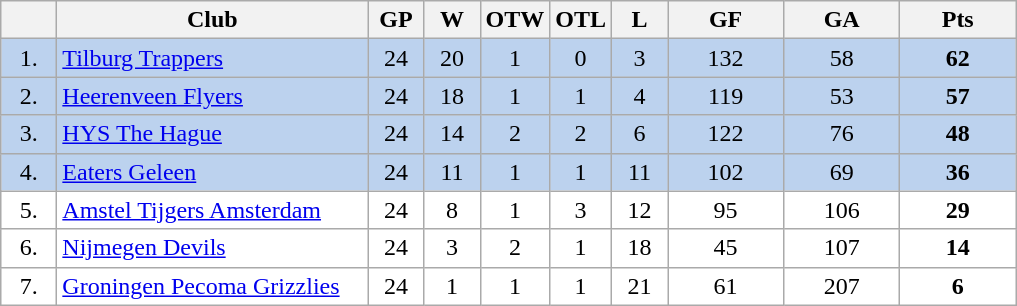<table class="wikitable">
<tr>
<th width="30"></th>
<th width="200">Club</th>
<th width="30">GP</th>
<th width="30">W</th>
<th width="30">OTW</th>
<th width="30">OTL</th>
<th width="30">L</th>
<th width="70">GF</th>
<th width="70">GA</th>
<th width="70">Pts</th>
</tr>
<tr bgcolor="#BCD2EE" align="center">
<td>1.</td>
<td align="left"><a href='#'>Tilburg Trappers</a></td>
<td>24</td>
<td>20</td>
<td>1</td>
<td>0</td>
<td>3</td>
<td>132</td>
<td>58</td>
<td><strong>62</strong></td>
</tr>
<tr bgcolor="#BCD2EE" align="center">
<td>2.</td>
<td align="left"><a href='#'>Heerenveen Flyers</a></td>
<td>24</td>
<td>18</td>
<td>1</td>
<td>1</td>
<td>4</td>
<td>119</td>
<td>53</td>
<td><strong>57</strong></td>
</tr>
<tr bgcolor="#BCD2EE" align="center">
<td>3.</td>
<td align="left"><a href='#'>HYS The Hague</a></td>
<td>24</td>
<td>14</td>
<td>2</td>
<td>2</td>
<td>6</td>
<td>122</td>
<td>76</td>
<td><strong>48</strong></td>
</tr>
<tr bgcolor="#BCD2EE" align="center">
<td>4.</td>
<td align="left"><a href='#'>Eaters Geleen</a></td>
<td>24</td>
<td>11</td>
<td>1</td>
<td>1</td>
<td>11</td>
<td>102</td>
<td>69</td>
<td><strong>36</strong></td>
</tr>
<tr bgcolor="#FFFFFF" align="center">
<td>5.</td>
<td align="left"><a href='#'>Amstel Tijgers Amsterdam</a></td>
<td>24</td>
<td>8</td>
<td>1</td>
<td>3</td>
<td>12</td>
<td>95</td>
<td>106</td>
<td><strong>29</strong></td>
</tr>
<tr bgcolor="#FFFFFF" align="center">
<td>6.</td>
<td align="left"><a href='#'>Nijmegen Devils</a></td>
<td>24</td>
<td>3</td>
<td>2</td>
<td>1</td>
<td>18</td>
<td>45</td>
<td>107</td>
<td><strong>14</strong></td>
</tr>
<tr bgcolor="#FFFFFF" align="center">
<td>7.</td>
<td align="left"><a href='#'>Groningen Pecoma Grizzlies</a></td>
<td>24</td>
<td>1</td>
<td>1</td>
<td>1</td>
<td>21</td>
<td>61</td>
<td>207</td>
<td><strong>6</strong></td>
</tr>
</table>
